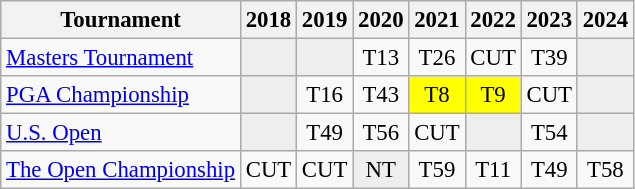<table class="wikitable" style="font-size:95%;text-align:center;">
<tr>
<th>Tournament</th>
<th>2018</th>
<th>2019</th>
<th>2020</th>
<th>2021</th>
<th>2022</th>
<th>2023</th>
<th>2024</th>
</tr>
<tr>
<td align=left><a href='#'>Masters Tournament</a></td>
<td style="background:#eeeeee;"></td>
<td style="background:#eeeeee;"></td>
<td>T13</td>
<td>T26</td>
<td>CUT</td>
<td>T39</td>
<td style="background:#eeeeee;"></td>
</tr>
<tr>
<td align=left><a href='#'>PGA Championship</a></td>
<td style="background:#eeeeee;"></td>
<td>T16</td>
<td>T43</td>
<td style="background:yellow;">T8</td>
<td style="background:yellow;">T9</td>
<td>CUT</td>
<td style="background:#eeeeee;"></td>
</tr>
<tr>
<td align=left><a href='#'>U.S. Open</a></td>
<td style="background:#eeeeee;"></td>
<td>T49</td>
<td>T56</td>
<td>CUT</td>
<td style="background:#eeeeee;"></td>
<td>T54</td>
<td style="background:#eeeeee;"></td>
</tr>
<tr>
<td align=left><a href='#'>The Open Championship</a></td>
<td>CUT</td>
<td>CUT</td>
<td style="background:#eeeeee;">NT</td>
<td>T59</td>
<td>T11</td>
<td>T49</td>
<td>T58</td>
</tr>
</table>
